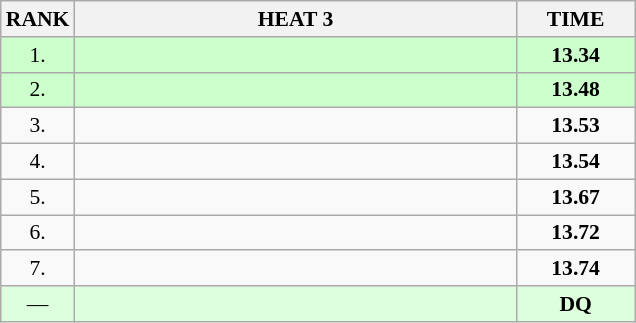<table class="wikitable" style="border-collapse: collapse; font-size: 90%;">
<tr>
<th>RANK</th>
<th style="width: 20em">HEAT 3</th>
<th style="width: 5em">TIME</th>
</tr>
<tr style="background:#ccffcc;">
<td align="center">1.</td>
<td></td>
<td align="center"><strong>13.34</strong></td>
</tr>
<tr style="background:#ccffcc;">
<td align="center">2.</td>
<td></td>
<td align="center"><strong>13.48</strong></td>
</tr>
<tr>
<td align="center">3.</td>
<td></td>
<td align="center"><strong>13.53</strong></td>
</tr>
<tr>
<td align="center">4.</td>
<td></td>
<td align="center"><strong>13.54</strong></td>
</tr>
<tr>
<td align="center">5.</td>
<td></td>
<td align="center"><strong>13.67</strong></td>
</tr>
<tr>
<td align="center">6.</td>
<td></td>
<td align="center"><strong>13.72</strong></td>
</tr>
<tr>
<td align="center">7.</td>
<td></td>
<td align="center"><strong>13.74</strong></td>
</tr>
<tr style="background:#ddffdd;">
<td align="center">—</td>
<td></td>
<td align="center"><strong>DQ</strong></td>
</tr>
</table>
